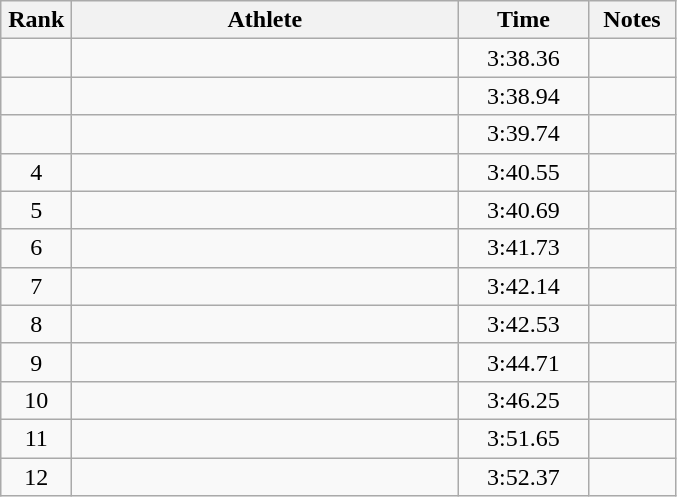<table class="wikitable" style="text-align:center">
<tr>
<th width=40>Rank</th>
<th width=250>Athlete</th>
<th width=80>Time</th>
<th width=50>Notes</th>
</tr>
<tr>
<td></td>
<td align=left></td>
<td>3:38.36</td>
<td></td>
</tr>
<tr>
<td></td>
<td align=left></td>
<td>3:38.94</td>
<td></td>
</tr>
<tr>
<td></td>
<td align=left></td>
<td>3:39.74</td>
<td></td>
</tr>
<tr>
<td>4</td>
<td align=left></td>
<td>3:40.55</td>
<td></td>
</tr>
<tr>
<td>5</td>
<td align=left></td>
<td>3:40.69</td>
<td></td>
</tr>
<tr>
<td>6</td>
<td align=left></td>
<td>3:41.73</td>
<td></td>
</tr>
<tr>
<td>7</td>
<td align=left></td>
<td>3:42.14</td>
<td></td>
</tr>
<tr>
<td>8</td>
<td align=left></td>
<td>3:42.53</td>
<td></td>
</tr>
<tr>
<td>9</td>
<td align=left></td>
<td>3:44.71</td>
<td></td>
</tr>
<tr>
<td>10</td>
<td align=left></td>
<td>3:46.25</td>
<td></td>
</tr>
<tr>
<td>11</td>
<td align=left></td>
<td>3:51.65</td>
<td></td>
</tr>
<tr>
<td>12</td>
<td align=left></td>
<td>3:52.37</td>
<td></td>
</tr>
</table>
